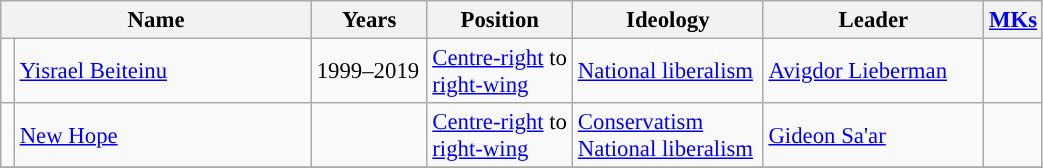<table class="wikitable" style="font-size:95%;">
<tr>
<th colspan="2" style="width:200px">Name</th>
<th style="width:70px">Years</th>
<th style="width:90px">Position</th>
<th style="width:120px">Ideology</th>
<th style="width:140px">Leader</th>
<th><a href='#'>MKs</a></th>
</tr>
<tr>
<td style="width:2px;background:"></td>
<td><a href='#'>Yisrael Beiteinu</a></td>
<td>1999–2019</td>
<td><a href='#'>Centre-right</a> to <a href='#'>right-wing</a></td>
<td><a href='#'>National liberalism</a></td>
<td><a href='#'>Avigdor Lieberman</a></td>
<td></td>
</tr>
<tr>
<td style=background:></td>
<td><a href='#'>New Hope</a></td>
<td></td>
<td><a href='#'>Centre-right</a> to <a href='#'>right-wing</a></td>
<td><a href='#'>Conservatism</a><br><a href='#'>National liberalism</a></td>
<td><a href='#'>Gideon Sa'ar</a></td>
<td></td>
</tr>
<tr>
</tr>
</table>
